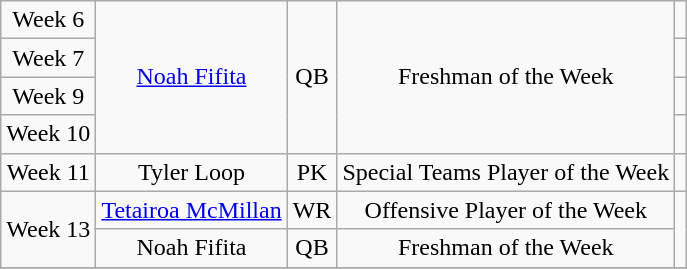<table class="wikitable sortable sortable" style="text-align: center">
<tr>
<td>Week 6</td>
<td rowspan=4><a href='#'>Noah Fifita</a></td>
<td rowspan=4>QB</td>
<td rowspan=4>Freshman of the Week</td>
<td></td>
</tr>
<tr>
<td>Week 7</td>
<td></td>
</tr>
<tr>
<td>Week 9</td>
<td></td>
</tr>
<tr>
<td>Week 10</td>
<td></td>
</tr>
<tr>
<td>Week 11</td>
<td>Tyler Loop</td>
<td>PK</td>
<td>Special Teams Player of the Week</td>
<td></td>
</tr>
<tr>
<td rowspan=2>Week 13</td>
<td><a href='#'>Tetairoa McMillan</a></td>
<td>WR</td>
<td>Offensive Player of the Week</td>
<td rowspan="2"></td>
</tr>
<tr>
<td>Noah Fifita</td>
<td>QB</td>
<td>Freshman of the Week</td>
</tr>
<tr>
</tr>
</table>
